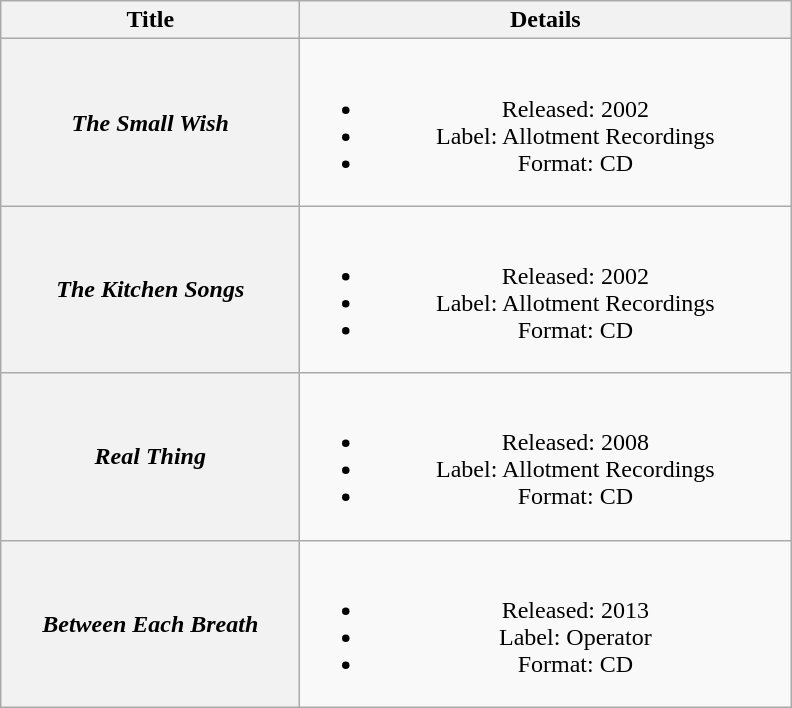<table class="wikitable plainrowheaders" style="text-align:center;">
<tr>
<th scope="col" style="width:12em;">Title</th>
<th scope="col" style="width:20em;">Details</th>
</tr>
<tr>
<th scope="row"><em>The Small Wish</em></th>
<td><br><ul><li>Released: 2002</li><li>Label: Allotment Recordings</li><li>Format: CD</li></ul></td>
</tr>
<tr>
<th scope="row"><em>The Kitchen Songs</em></th>
<td><br><ul><li>Released: 2002</li><li>Label: Allotment Recordings</li><li>Format: CD</li></ul></td>
</tr>
<tr>
<th scope="row"><em>Real Thing</em></th>
<td><br><ul><li>Released: 2008</li><li>Label: Allotment Recordings</li><li>Format: CD</li></ul></td>
</tr>
<tr>
<th scope="row"><em>Between Each Breath</em></th>
<td><br><ul><li>Released: 2013</li><li>Label: Operator</li><li>Format: CD</li></ul></td>
</tr>
</table>
